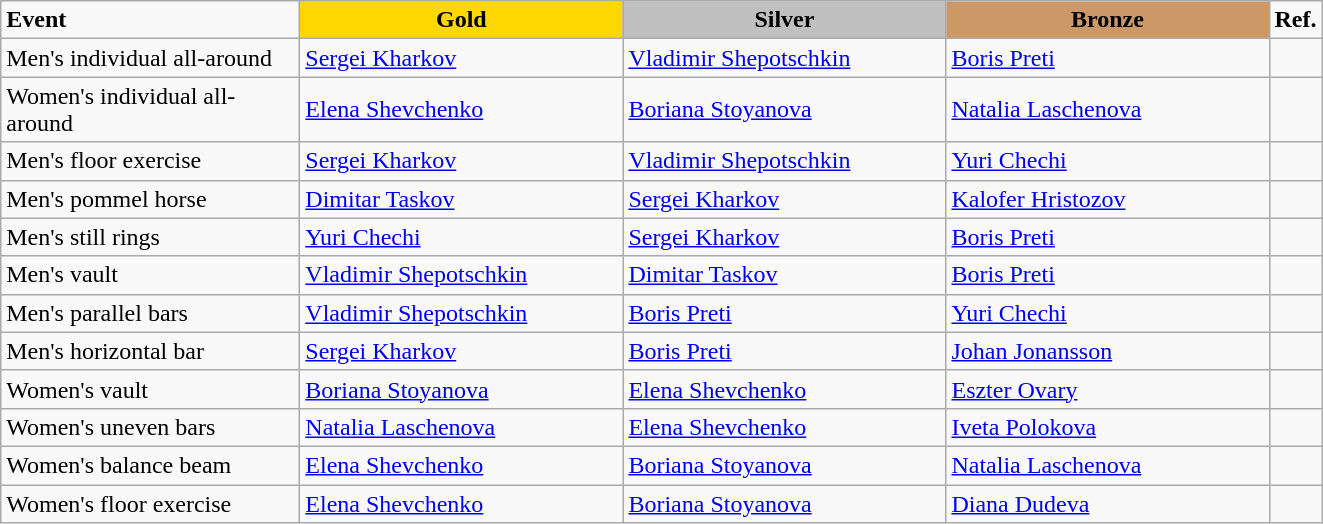<table class="wikitable">
<tr>
<td style="width:12em;"><strong>Event</strong></td>
<td style="text-align:center; background:gold; width:13em;"><strong>Gold</strong></td>
<td style="text-align:center; background:silver; width:13em;"><strong>Silver</strong></td>
<td style="text-align:center; background:#c96; width:13em;"><strong>Bronze</strong></td>
<td style="width:1em;"><strong>Ref.</strong></td>
</tr>
<tr>
<td>Men's individual all-around</td>
<td> <a href='#'>Sergei Kharkov</a></td>
<td> <a href='#'>Vladimir Shepotschkin</a></td>
<td> <a href='#'>Boris Preti</a></td>
<td></td>
</tr>
<tr>
<td> Women's individual all-around </td>
<td> <a href='#'>Elena Shevchenko</a></td>
<td> <a href='#'>Boriana Stoyanova</a></td>
<td> <a href='#'>Natalia Laschenova</a></td>
<td></td>
</tr>
<tr>
<td>Men's floor exercise</td>
<td> <a href='#'>Sergei Kharkov</a></td>
<td> <a href='#'>Vladimir Shepotschkin</a></td>
<td> <a href='#'>Yuri Chechi</a></td>
<td></td>
</tr>
<tr>
<td>Men's pommel horse</td>
<td> <a href='#'>Dimitar Taskov</a></td>
<td> <a href='#'>Sergei Kharkov</a></td>
<td> <a href='#'>Kalofer Hristozov</a></td>
<td></td>
</tr>
<tr>
<td>Men's still rings</td>
<td> <a href='#'>Yuri Chechi</a></td>
<td> <a href='#'>Sergei Kharkov</a></td>
<td> <a href='#'>Boris Preti</a></td>
<td></td>
</tr>
<tr>
<td>Men's vault</td>
<td> <a href='#'>Vladimir Shepotschkin</a></td>
<td> <a href='#'>Dimitar Taskov</a></td>
<td> <a href='#'>Boris Preti</a></td>
<td></td>
</tr>
<tr>
<td>Men's parallel bars</td>
<td> <a href='#'>Vladimir Shepotschkin</a></td>
<td> <a href='#'>Boris Preti</a></td>
<td> <a href='#'>Yuri Chechi</a></td>
<td></td>
</tr>
<tr>
<td>Men's horizontal bar</td>
<td> <a href='#'>Sergei Kharkov</a></td>
<td> <a href='#'>Boris Preti</a></td>
<td> <a href='#'>Johan Jonansson</a></td>
<td></td>
</tr>
<tr>
<td>Women's vault</td>
<td> <a href='#'>Boriana Stoyanova</a></td>
<td> <a href='#'>Elena Shevchenko</a></td>
<td> <a href='#'>Eszter Ovary</a></td>
<td></td>
</tr>
<tr>
<td>Women's uneven bars</td>
<td> <a href='#'>Natalia Laschenova</a></td>
<td> <a href='#'>Elena Shevchenko</a></td>
<td> <a href='#'>Iveta Polokova</a></td>
<td></td>
</tr>
<tr>
<td> Women's balance beam </td>
<td> <a href='#'>Elena Shevchenko</a></td>
<td> <a href='#'>Boriana Stoyanova</a></td>
<td> <a href='#'>Natalia Laschenova</a></td>
<td></td>
</tr>
<tr>
<td>Women's floor exercise</td>
<td> <a href='#'>Elena Shevchenko</a></td>
<td> <a href='#'>Boriana Stoyanova</a></td>
<td> <a href='#'>Diana Dudeva</a></td>
<td></td>
</tr>
</table>
